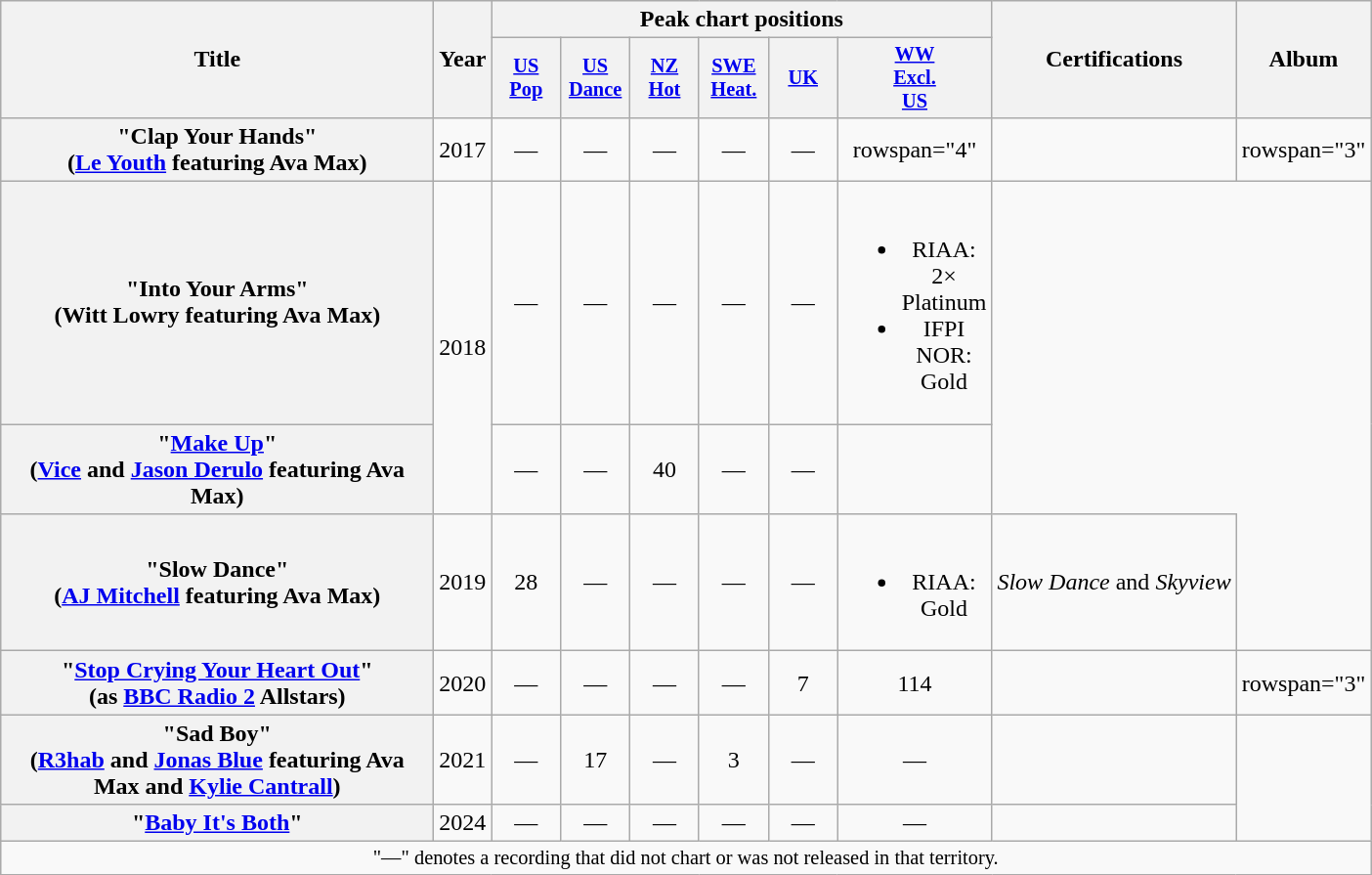<table class="wikitable plainrowheaders" style="text-align:center;">
<tr>
<th scope="col" rowspan="2" style="width:18em;">Title</th>
<th scope="col" rowspan="2" style="width:1em;">Year</th>
<th scope="col" colspan="6">Peak chart positions</th>
<th scope="col" rowspan="2">Certifications</th>
<th scope="col" rowspan="2">Album</th>
</tr>
<tr>
<th scope="col" style="width:3em;font-size:85%;"><a href='#'>US<br>Pop</a><br></th>
<th scope="col" style="width:3em;font-size:85%;"><a href='#'>US<br>Dance</a><br></th>
<th scope="col" style="width:3em;font-size:85%;"><a href='#'>NZ<br>Hot</a><br></th>
<th scope="col" style="width:3em;font-size:85%;"><a href='#'>SWE<br>Heat.</a><br></th>
<th scope="col" style="width:3em;font-size:85%;"><a href='#'>UK</a><br></th>
<th scope="col" style="width:3em;font-size:85%;"><a href='#'>WW<br>Excl.<br>US</a><br></th>
</tr>
<tr>
<th scope="row">"Clap Your Hands"<br><span>(<a href='#'>Le Youth</a> featuring Ava Max)</span></th>
<td>2017</td>
<td>—</td>
<td>—</td>
<td>—</td>
<td>—</td>
<td>—</td>
<td>rowspan="4" </td>
<td></td>
<td>rowspan="3" </td>
</tr>
<tr>
<th scope="row">"Into Your Arms"<br><span>(Witt Lowry featuring Ava Max)</span></th>
<td rowspan="2">2018</td>
<td>—</td>
<td>—</td>
<td>—</td>
<td>—</td>
<td>—</td>
<td><br><ul><li>RIAA: 2× Platinum</li><li>IFPI NOR: Gold</li></ul></td>
</tr>
<tr>
<th scope="row">"<a href='#'>Make Up</a>"<br><span>(<a href='#'>Vice</a> and <a href='#'>Jason Derulo</a> featuring Ava Max)</span></th>
<td>—</td>
<td>—</td>
<td>40</td>
<td>—</td>
<td>—</td>
<td></td>
</tr>
<tr>
<th scope="row">"Slow Dance"<br><span>(<a href='#'>AJ Mitchell</a> featuring Ava Max)</span></th>
<td>2019</td>
<td>28</td>
<td>—</td>
<td>—</td>
<td>—</td>
<td>—</td>
<td><br><ul><li>RIAA: Gold</li></ul></td>
<td><em>Slow Dance</em> and <em>Skyview</em></td>
</tr>
<tr>
<th scope="row">"<a href='#'>Stop Crying Your Heart Out</a>"<br><span>(as <a href='#'>BBC Radio 2</a> Allstars)</span></th>
<td>2020</td>
<td>—</td>
<td>—</td>
<td>—</td>
<td>—</td>
<td>7</td>
<td>114</td>
<td></td>
<td>rowspan="3" </td>
</tr>
<tr>
<th scope="row">"Sad Boy"<br><span>(<a href='#'>R3hab</a> and <a href='#'>Jonas Blue</a> featuring Ava Max and <a href='#'>Kylie Cantrall</a>)</span></th>
<td>2021</td>
<td>—</td>
<td>17</td>
<td>—</td>
<td>3</td>
<td>—</td>
<td>—</td>
<td></td>
</tr>
<tr>
<th scope="row">"<a href='#'>Baby It's Both</a>"<br></th>
<td>2024</td>
<td>—</td>
<td>—</td>
<td>—</td>
<td>—</td>
<td>—</td>
<td>—</td>
<td></td>
</tr>
<tr>
<td colspan="10" style="font-size:85%;">"—" denotes a recording that did not chart or was not released in that territory.<br></td>
</tr>
</table>
